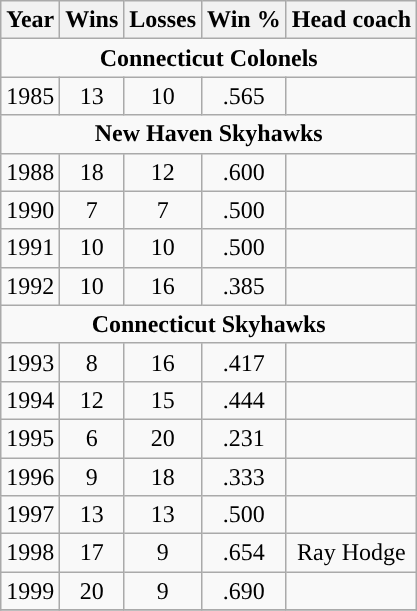<table class="wikitable" style="text-align:center">
<tr>
<th>Year</th>
<th>Wins</th>
<th>Losses</th>
<th>Win %</th>
<th>Head coach</th>
</tr>
<tr>
<td colspan="6" style="text-align:center;"><strong>Connecticut Colonels</strong></td>
</tr>
<tr>
<td>1985</td>
<td>13</td>
<td>10</td>
<td>.565</td>
<td></td>
</tr>
<tr>
<td colspan="6" style="text-align:center;"><strong>New Haven Skyhawks</strong></td>
</tr>
<tr>
<td>1988</td>
<td>18</td>
<td>12</td>
<td>.600</td>
<td></td>
</tr>
<tr>
<td>1990</td>
<td>7</td>
<td>7</td>
<td>.500</td>
<td></td>
</tr>
<tr>
<td>1991</td>
<td>10</td>
<td>10</td>
<td>.500</td>
<td></td>
</tr>
<tr>
<td>1992</td>
<td>10</td>
<td>16</td>
<td>.385</td>
<td></td>
</tr>
<tr>
<td colspan="6" style="text-align:center;"><strong>Connecticut Skyhawks</strong></td>
</tr>
<tr>
<td>1993</td>
<td>8</td>
<td>16</td>
<td>.417</td>
<td></td>
</tr>
<tr>
<td>1994</td>
<td>12</td>
<td>15</td>
<td>.444</td>
<td></td>
</tr>
<tr>
<td>1995</td>
<td>6</td>
<td>20</td>
<td>.231</td>
<td></td>
</tr>
<tr>
<td>1996</td>
<td>9</td>
<td>18</td>
<td>.333</td>
<td></td>
</tr>
<tr>
<td>1997</td>
<td>13</td>
<td>13</td>
<td>.500</td>
<td></td>
</tr>
<tr>
<td>1998</td>
<td>17</td>
<td>9</td>
<td>.654</td>
<td>Ray Hodge</td>
</tr>
<tr>
<td>1999</td>
<td>20</td>
<td>9</td>
<td>.690</td>
<td></td>
</tr>
<tr>
</tr>
</table>
